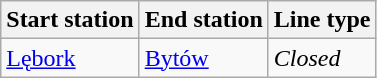<table class="wikitable">
<tr>
<th>Start station</th>
<th>End station</th>
<th>Line type</th>
</tr>
<tr>
<td><a href='#'>Lębork</a></td>
<td><a href='#'>Bytów</a></td>
<td><em>Closed</em></td>
</tr>
</table>
